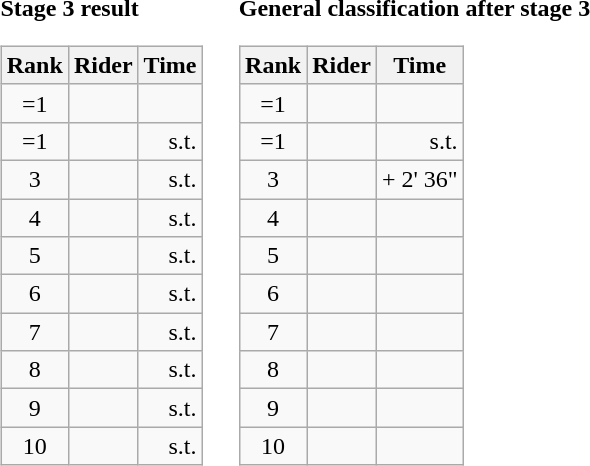<table>
<tr>
<td><strong>Stage 3 result</strong><br><table class="wikitable">
<tr>
<th scope="col">Rank</th>
<th scope="col">Rider</th>
<th scope="col">Time</th>
</tr>
<tr>
<td style="text-align:center;">=1</td>
<td></td>
<td style="text-align:right;"></td>
</tr>
<tr>
<td style="text-align:center;">=1</td>
<td></td>
<td style="text-align:right;">s.t.</td>
</tr>
<tr>
<td style="text-align:center;">3</td>
<td></td>
<td style="text-align:right;">s.t.</td>
</tr>
<tr>
<td style="text-align:center;">4</td>
<td></td>
<td style="text-align:right;">s.t.</td>
</tr>
<tr>
<td style="text-align:center;">5</td>
<td></td>
<td style="text-align:right;">s.t.</td>
</tr>
<tr>
<td style="text-align:center;">6</td>
<td></td>
<td style="text-align:right;">s.t.</td>
</tr>
<tr>
<td style="text-align:center;">7</td>
<td></td>
<td style="text-align:right;">s.t.</td>
</tr>
<tr>
<td style="text-align:center;">8</td>
<td></td>
<td style="text-align:right;">s.t.</td>
</tr>
<tr>
<td style="text-align:center;">9</td>
<td></td>
<td style="text-align:right;">s.t.</td>
</tr>
<tr>
<td style="text-align:center;">10</td>
<td></td>
<td style="text-align:right;">s.t.</td>
</tr>
</table>
</td>
<td></td>
<td><strong>General classification after stage 3</strong><br><table class="wikitable">
<tr>
<th scope="col">Rank</th>
<th scope="col">Rider</th>
<th scope="col">Time</th>
</tr>
<tr>
<td style="text-align:center;">=1</td>
<td></td>
<td style="text-align:right;"></td>
</tr>
<tr>
<td style="text-align:center;">=1</td>
<td></td>
<td style="text-align:right;">s.t.</td>
</tr>
<tr>
<td style="text-align:center;">3</td>
<td></td>
<td style="text-align:right;">+ 2' 36"</td>
</tr>
<tr>
<td style="text-align:center;">4</td>
<td></td>
<td></td>
</tr>
<tr>
<td style="text-align:center;">5</td>
<td></td>
<td></td>
</tr>
<tr>
<td style="text-align:center;">6</td>
<td></td>
<td></td>
</tr>
<tr>
<td style="text-align:center;">7</td>
<td></td>
<td></td>
</tr>
<tr>
<td style="text-align:center;">8</td>
<td></td>
<td></td>
</tr>
<tr>
<td style="text-align:center;">9</td>
<td></td>
<td></td>
</tr>
<tr>
<td style="text-align:center;">10</td>
<td></td>
<td></td>
</tr>
</table>
</td>
</tr>
</table>
